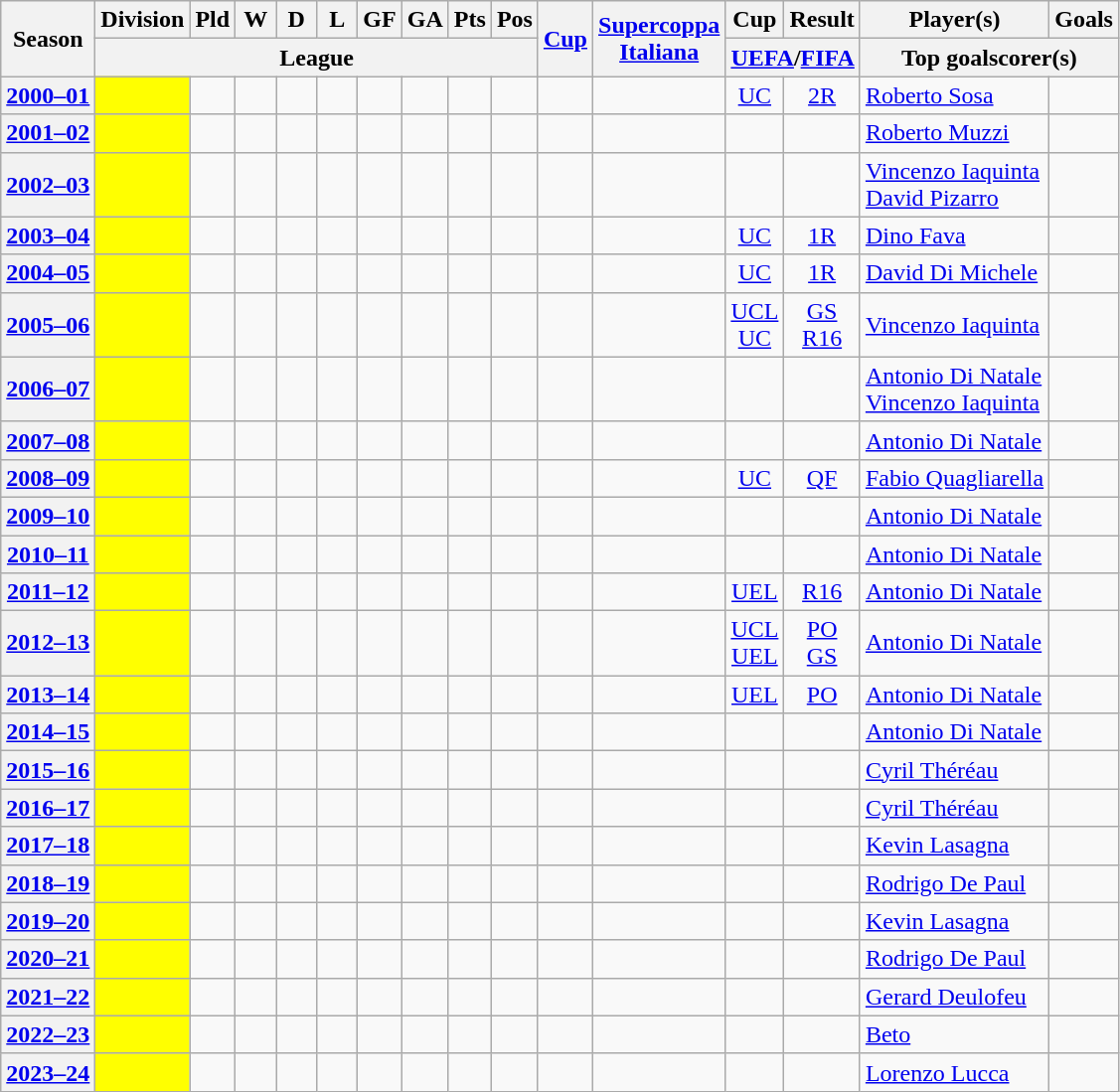<table class="wikitable sortable" style="text-align:center">
<tr>
<th rowspan="2" scope="col">Season</th>
<th scope="col">Division</th>
<th width="20" scope="col">Pld</th>
<th width="20" scope="col">W</th>
<th width="20" scope="col">D</th>
<th width="20" scope="col">L</th>
<th width="20" scope="col">GF</th>
<th width="20" scope="col">GA</th>
<th width="20" scope="col">Pts</th>
<th width="20" scope="col">Pos</th>
<th rowspan="2" scope="col"><a href='#'>Cup</a></th>
<th rowspan="2" scope="col"><a href='#'>Supercoppa <br> Italiana</a></th>
<th scope="col">Cup</th>
<th scope="col">Result</th>
<th scope="col">Player(s)</th>
<th scope="col">Goals</th>
</tr>
<tr class="unsortable">
<th colspan="9" scope="col">League</th>
<th colspan="2" scope="col"><a href='#'>UEFA</a>/<a href='#'>FIFA</a></th>
<th colspan="2" scope="col">Top goalscorer(s)</th>
</tr>
<tr>
<th scope="row"><a href='#'>2000–01</a></th>
<td style="text-align:left;background:#FFFF00"></td>
<td></td>
<td></td>
<td></td>
<td></td>
<td></td>
<td></td>
<td></td>
<td></td>
<td></td>
<td></td>
<td><a href='#'>UC</a></td>
<td><a href='#'>2R</a></td>
<td style="text-align:left"><a href='#'>Roberto Sosa</a></td>
<td></td>
</tr>
<tr>
<th scope="row"><a href='#'>2001–02</a></th>
<td style="text-align:left;background:#FFFF00"></td>
<td></td>
<td></td>
<td></td>
<td></td>
<td></td>
<td></td>
<td></td>
<td></td>
<td></td>
<td></td>
<td></td>
<td></td>
<td style="text-align:left"><a href='#'>Roberto Muzzi</a></td>
<td></td>
</tr>
<tr>
<th scope="row"><a href='#'>2002–03</a></th>
<td style="text-align:left;background:#FFFF00"></td>
<td></td>
<td></td>
<td></td>
<td></td>
<td></td>
<td></td>
<td></td>
<td></td>
<td></td>
<td></td>
<td></td>
<td></td>
<td style="text-align:left"><a href='#'>Vincenzo Iaquinta</a> <br> <a href='#'>David Pizarro</a></td>
<td></td>
</tr>
<tr>
<th scope="row"><a href='#'>2003–04</a></th>
<td style="text-align:left;background:#FFFF00"></td>
<td></td>
<td></td>
<td></td>
<td></td>
<td></td>
<td></td>
<td></td>
<td></td>
<td></td>
<td></td>
<td><a href='#'>UC</a></td>
<td><a href='#'>1R</a></td>
<td style="text-align:left"><a href='#'>Dino Fava</a></td>
<td></td>
</tr>
<tr>
<th scope="row"><a href='#'>2004–05</a></th>
<td style="text-align:left;background:#FFFF00"></td>
<td></td>
<td></td>
<td></td>
<td></td>
<td></td>
<td></td>
<td></td>
<td></td>
<td></td>
<td></td>
<td><a href='#'>UC</a></td>
<td><a href='#'>1R</a></td>
<td style="text-align:left"><a href='#'>David Di Michele</a></td>
<td></td>
</tr>
<tr>
<th scope="row"><a href='#'>2005–06</a></th>
<td style="text-align:left;background:#FFFF00"></td>
<td></td>
<td></td>
<td></td>
<td></td>
<td></td>
<td></td>
<td></td>
<td></td>
<td></td>
<td></td>
<td><a href='#'>UCL</a> <br> <a href='#'>UC</a></td>
<td><a href='#'>GS</a> <br> <a href='#'>R16</a></td>
<td style="text-align:left"><a href='#'>Vincenzo Iaquinta</a></td>
<td></td>
</tr>
<tr>
<th scope="row"><a href='#'>2006–07</a></th>
<td style="text-align:left;background:#FFFF00"></td>
<td></td>
<td></td>
<td></td>
<td></td>
<td></td>
<td></td>
<td></td>
<td></td>
<td></td>
<td></td>
<td></td>
<td></td>
<td style="text-align:left"><a href='#'>Antonio Di Natale</a> <br> <a href='#'>Vincenzo Iaquinta</a></td>
<td></td>
</tr>
<tr>
<th scope="row"><a href='#'>2007–08</a></th>
<td style="text-align:left;background:#FFFF00"></td>
<td></td>
<td></td>
<td></td>
<td></td>
<td></td>
<td></td>
<td></td>
<td></td>
<td></td>
<td></td>
<td></td>
<td></td>
<td style="text-align:left"><a href='#'>Antonio Di Natale</a></td>
<td></td>
</tr>
<tr>
<th scope="row"><a href='#'>2008–09</a></th>
<td style="text-align:left;background:#FFFF00"></td>
<td></td>
<td></td>
<td></td>
<td></td>
<td></td>
<td></td>
<td></td>
<td></td>
<td></td>
<td></td>
<td><a href='#'>UC</a></td>
<td><a href='#'>QF</a></td>
<td style="text-align:left"><a href='#'>Fabio Quagliarella</a></td>
<td></td>
</tr>
<tr>
<th scope="row"><a href='#'>2009–10</a></th>
<td style="text-align:left;background:#FFFF00"></td>
<td></td>
<td></td>
<td></td>
<td></td>
<td></td>
<td></td>
<td></td>
<td></td>
<td></td>
<td></td>
<td></td>
<td></td>
<td style="text-align:left"><a href='#'>Antonio Di Natale</a></td>
<td></td>
</tr>
<tr>
<th scope="row"><a href='#'>2010–11</a></th>
<td style="text-align:left;background:#FFFF00"></td>
<td></td>
<td></td>
<td></td>
<td></td>
<td></td>
<td></td>
<td></td>
<td></td>
<td></td>
<td></td>
<td></td>
<td></td>
<td style="text-align:left"><a href='#'>Antonio Di Natale</a></td>
<td></td>
</tr>
<tr>
<th scope="row"><a href='#'>2011–12</a></th>
<td style="text-align:left;background:#FFFF00"></td>
<td></td>
<td></td>
<td></td>
<td></td>
<td></td>
<td></td>
<td></td>
<td></td>
<td></td>
<td></td>
<td><a href='#'>UEL</a></td>
<td><a href='#'>R16</a></td>
<td style="text-align:left"><a href='#'>Antonio Di Natale</a></td>
<td></td>
</tr>
<tr>
<th scope="row"><a href='#'>2012–13</a></th>
<td style="text-align:left;background:#FFFF00"></td>
<td></td>
<td></td>
<td></td>
<td></td>
<td></td>
<td></td>
<td></td>
<td></td>
<td></td>
<td></td>
<td><a href='#'>UCL</a> <br> <a href='#'>UEL</a></td>
<td><a href='#'>PO</a> <br> <a href='#'>GS</a></td>
<td style="text-align:left"><a href='#'>Antonio Di Natale</a></td>
<td></td>
</tr>
<tr>
<th scope="row"><a href='#'>2013–14</a></th>
<td style="text-align:left;background:#FFFF00"></td>
<td></td>
<td></td>
<td></td>
<td></td>
<td></td>
<td></td>
<td></td>
<td></td>
<td></td>
<td></td>
<td><a href='#'>UEL</a></td>
<td><a href='#'>PO</a></td>
<td style="text-align:left"><a href='#'>Antonio Di Natale</a></td>
<td></td>
</tr>
<tr>
<th scope="row"><a href='#'>2014–15</a></th>
<td style="text-align:left;background:#FFFF00"></td>
<td></td>
<td></td>
<td></td>
<td></td>
<td></td>
<td></td>
<td></td>
<td></td>
<td></td>
<td></td>
<td></td>
<td></td>
<td style="text-align:left"><a href='#'>Antonio Di Natale</a></td>
<td></td>
</tr>
<tr>
<th scope="row"><a href='#'>2015–16</a></th>
<td style="text-align:left;background:#FFFF00"></td>
<td></td>
<td></td>
<td></td>
<td></td>
<td></td>
<td></td>
<td></td>
<td></td>
<td></td>
<td></td>
<td></td>
<td></td>
<td style="text-align:left"><a href='#'>Cyril Théréau</a></td>
<td></td>
</tr>
<tr>
<th scope="row"><a href='#'>2016–17</a></th>
<td style="text-align:left;background:#FFFF00"></td>
<td></td>
<td></td>
<td></td>
<td></td>
<td></td>
<td></td>
<td></td>
<td></td>
<td></td>
<td></td>
<td></td>
<td></td>
<td style="text-align:left"><a href='#'>Cyril Théréau</a></td>
<td></td>
</tr>
<tr>
<th scope="row"><a href='#'>2017–18</a></th>
<td style="text-align:left;background:#FFFF00"></td>
<td></td>
<td></td>
<td></td>
<td></td>
<td></td>
<td></td>
<td></td>
<td></td>
<td></td>
<td></td>
<td></td>
<td></td>
<td style="text-align:left"><a href='#'>Kevin Lasagna</a></td>
<td></td>
</tr>
<tr>
<th scope="row"><a href='#'>2018–19</a></th>
<td style="text-align:left;background:#FFFF00"></td>
<td></td>
<td></td>
<td></td>
<td></td>
<td></td>
<td></td>
<td></td>
<td></td>
<td></td>
<td></td>
<td></td>
<td></td>
<td style="text-align:left"><a href='#'>Rodrigo De Paul</a></td>
<td></td>
</tr>
<tr>
<th scope="row"><a href='#'>2019–20</a></th>
<td style="text-align:left;background:#FFFF00"></td>
<td></td>
<td></td>
<td></td>
<td></td>
<td></td>
<td></td>
<td></td>
<td></td>
<td></td>
<td></td>
<td></td>
<td></td>
<td style="text-align:left"><a href='#'>Kevin Lasagna</a></td>
<td></td>
</tr>
<tr>
<th scope="row"><a href='#'>2020–21</a></th>
<td style="text-align:left;background:#FFFF00"></td>
<td></td>
<td></td>
<td></td>
<td></td>
<td></td>
<td></td>
<td></td>
<td></td>
<td></td>
<td></td>
<td></td>
<td></td>
<td style="text-align:left"><a href='#'>Rodrigo De Paul</a></td>
<td></td>
</tr>
<tr>
<th scope="row"><a href='#'>2021–22</a></th>
<td style="text-align:left;background:#FFFF00"></td>
<td></td>
<td></td>
<td></td>
<td></td>
<td></td>
<td></td>
<td></td>
<td></td>
<td></td>
<td></td>
<td></td>
<td></td>
<td style="text-align:left"><a href='#'>Gerard Deulofeu</a></td>
<td></td>
</tr>
<tr>
<th scope="row"><a href='#'>2022–23</a></th>
<td style="text-align:left;background:#FFFF00"></td>
<td></td>
<td></td>
<td></td>
<td></td>
<td></td>
<td></td>
<td></td>
<td></td>
<td></td>
<td></td>
<td></td>
<td></td>
<td style="text-align:left"><a href='#'>Beto</a></td>
<td></td>
</tr>
<tr>
<th scope="row"><a href='#'>2023–24</a></th>
<td style="text-align:left;background:#FFFF00"></td>
<td></td>
<td></td>
<td></td>
<td></td>
<td></td>
<td></td>
<td></td>
<td></td>
<td></td>
<td></td>
<td></td>
<td></td>
<td style="text-align:left"><a href='#'>Lorenzo Lucca</a></td>
<td></td>
</tr>
</table>
